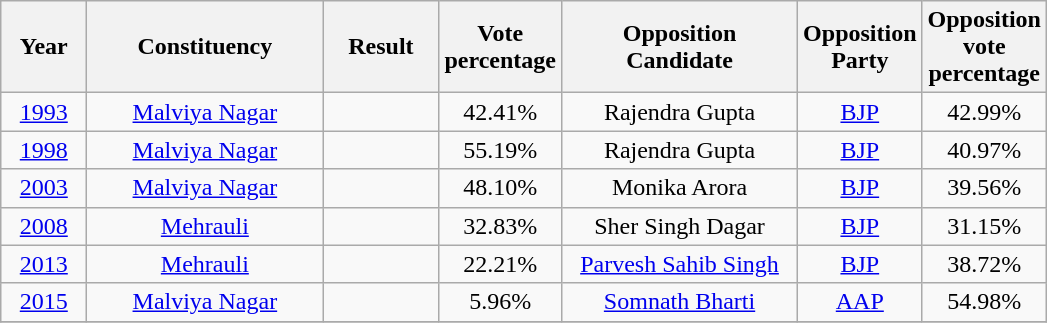<table class="sortable wikitable">
<tr>
<th width=50>Year</th>
<th width=150>Constituency</th>
<th width=70>Result</th>
<th width=70>Vote percentage</th>
<th width=150>Opposition Candidate</th>
<th width=70>Opposition Party</th>
<th width=70>Opposition vote percentage</th>
</tr>
<tr style="text-align:center; height:20px;">
<td><a href='#'>1993</a></td>
<td><a href='#'>Malviya Nagar</a></td>
<td></td>
<td>42.41%</td>
<td>Rajendra Gupta</td>
<td><a href='#'>BJP</a></td>
<td>42.99%</td>
</tr>
<tr style="text-align:center; height:20px;">
<td><a href='#'>1998</a></td>
<td><a href='#'>Malviya Nagar</a></td>
<td></td>
<td>55.19%</td>
<td>Rajendra Gupta</td>
<td><a href='#'>BJP</a></td>
<td>40.97%</td>
</tr>
<tr style="text-align:center; height:20px;">
<td><a href='#'>2003</a></td>
<td><a href='#'>Malviya Nagar</a></td>
<td></td>
<td>48.10%</td>
<td>Monika Arora</td>
<td><a href='#'>BJP</a></td>
<td>39.56%</td>
</tr>
<tr style="text-align:center; height:20px;">
<td><a href='#'>2008</a></td>
<td><a href='#'>Mehrauli</a></td>
<td></td>
<td>32.83%</td>
<td>Sher Singh Dagar</td>
<td><a href='#'>BJP</a></td>
<td>31.15%</td>
</tr>
<tr style="text-align:center; height:20px;">
<td><a href='#'>2013</a></td>
<td><a href='#'>Mehrauli</a></td>
<td></td>
<td>22.21%</td>
<td><a href='#'>Parvesh Sahib Singh</a></td>
<td><a href='#'>BJP</a></td>
<td>38.72%</td>
</tr>
<tr style="text-align:center; height:20px;">
<td><a href='#'>2015</a></td>
<td><a href='#'>Malviya Nagar</a></td>
<td></td>
<td>5.96%</td>
<td><a href='#'>Somnath Bharti</a></td>
<td><a href='#'>AAP</a></td>
<td>54.98%</td>
</tr>
<tr>
</tr>
</table>
